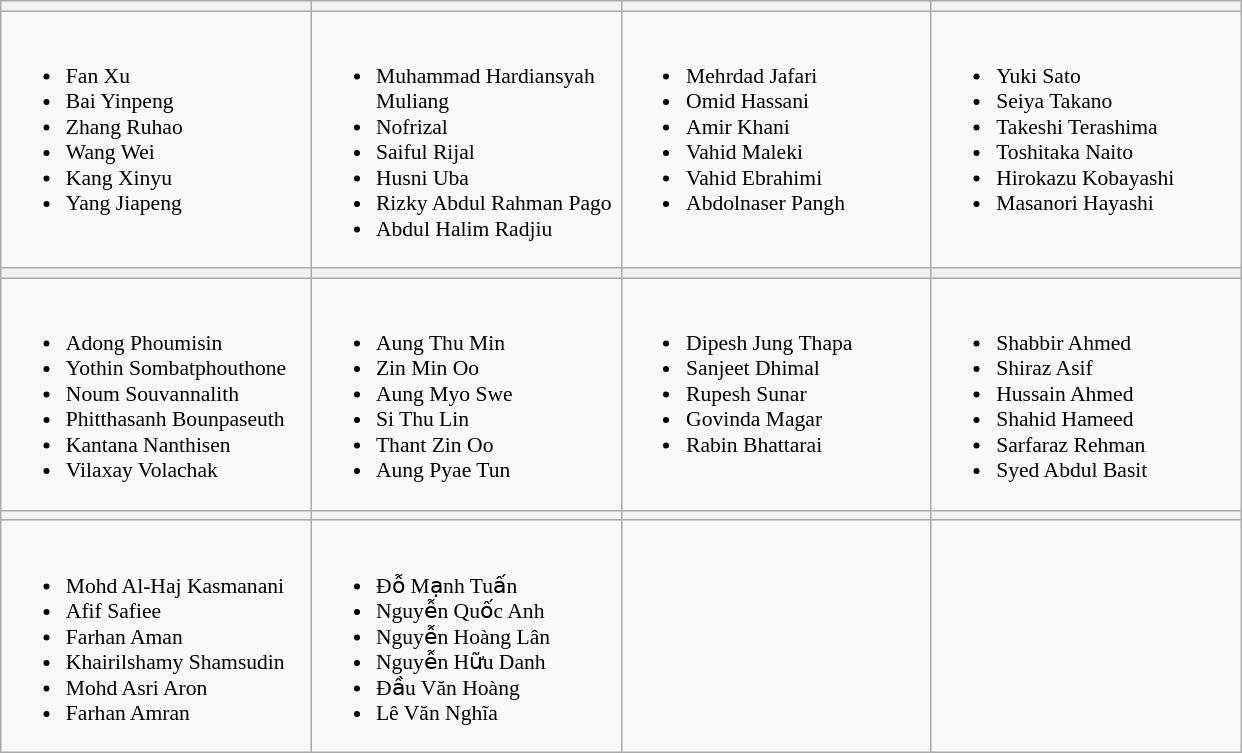<table class="wikitable" style="font-size:90%">
<tr>
<th width=200></th>
<th width=200></th>
<th width=200></th>
<th width=200></th>
</tr>
<tr>
<td valign=top><br><ul><li>Fan Xu</li><li>Bai Yinpeng</li><li>Zhang Ruhao</li><li>Wang Wei</li><li>Kang Xinyu</li><li>Yang Jiapeng</li></ul></td>
<td valign=top><br><ul><li>Muhammad Hardiansyah Muliang</li><li>Nofrizal</li><li>Saiful Rijal</li><li>Husni Uba</li><li>Rizky Abdul Rahman Pago</li><li>Abdul Halim Radjiu</li></ul></td>
<td valign=top><br><ul><li>Mehrdad Jafari</li><li>Omid Hassani</li><li>Amir Khani</li><li>Vahid Maleki</li><li>Vahid Ebrahimi</li><li>Abdolnaser Pangh</li></ul></td>
<td valign=top><br><ul><li>Yuki Sato</li><li>Seiya Takano</li><li>Takeshi Terashima</li><li>Toshitaka Naito</li><li>Hirokazu Kobayashi</li><li>Masanori Hayashi</li></ul></td>
</tr>
<tr>
<th></th>
<th></th>
<th></th>
<th></th>
</tr>
<tr>
<td valign=top><br><ul><li>Adong Phoumisin</li><li>Yothin Sombatphouthone</li><li>Noum Souvannalith</li><li>Phitthasanh Bounpaseuth</li><li>Kantana Nanthisen</li><li>Vilaxay Volachak</li></ul></td>
<td valign=top><br><ul><li>Aung Thu Min</li><li>Zin Min Oo</li><li>Aung Myo Swe</li><li>Si Thu Lin</li><li>Thant Zin Oo</li><li>Aung Pyae Tun</li></ul></td>
<td valign=top><br><ul><li>Dipesh Jung Thapa</li><li>Sanjeet Dhimal</li><li>Rupesh Sunar</li><li>Govinda Magar</li><li>Rabin Bhattarai</li></ul></td>
<td valign=top><br><ul><li>Shabbir Ahmed</li><li>Shiraz Asif</li><li>Hussain Ahmed</li><li>Shahid Hameed</li><li>Sarfaraz Rehman</li><li>Syed Abdul Basit</li></ul></td>
</tr>
<tr>
<th></th>
<th></th>
<th></th>
<th></th>
</tr>
<tr>
<td valign=top><br><ul><li>Mohd Al-Haj Kasmanani</li><li>Afif Safiee</li><li>Farhan Aman</li><li>Khairilshamy Shamsudin</li><li>Mohd Asri Aron</li><li>Farhan Amran</li></ul></td>
<td valign=top><br><ul><li>Đỗ Mạnh Tuấn</li><li>Nguyễn Quốc Anh</li><li>Nguyễn Hoàng Lân</li><li>Nguyễn Hữu Danh</li><li>Đầu Văn Hoàng</li><li>Lê Văn Nghĩa</li></ul></td>
<td valign=top></td>
<td valign=top></td>
</tr>
</table>
